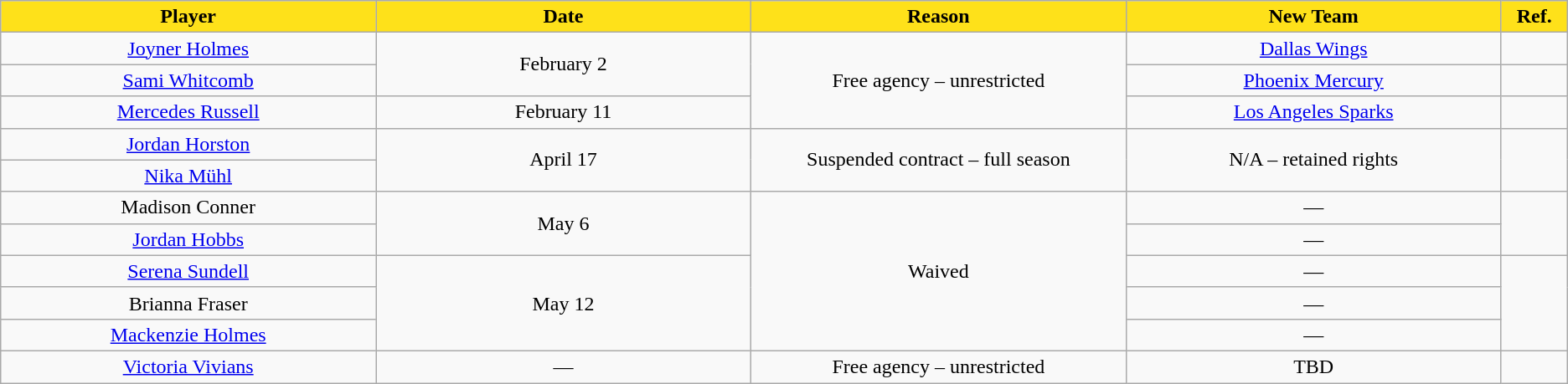<table class="wikitable sortable sortable" style="text-align: center">
<tr>
<th style="background:#FEE11A;" width="10%">Player</th>
<th style="background:#FEE11A;" width="10%">Date</th>
<th style="background:#FEE11A;" width="10%">Reason</th>
<th style="background:#FEE11A;" width="10%">New Team</th>
<th style="background:#FEE11A;" width="1%" class="unsortable">Ref.</th>
</tr>
<tr>
<td><a href='#'>Joyner Holmes</a></td>
<td rowspan=2>February 2</td>
<td rowspan=3>Free agency – unrestricted</td>
<td><a href='#'>Dallas Wings</a></td>
<td></td>
</tr>
<tr>
<td><a href='#'>Sami Whitcomb</a></td>
<td><a href='#'>Phoenix Mercury</a></td>
<td></td>
</tr>
<tr>
<td><a href='#'>Mercedes Russell</a></td>
<td>February 11</td>
<td><a href='#'>Los Angeles Sparks</a></td>
<td></td>
</tr>
<tr>
<td><a href='#'>Jordan Horston</a></td>
<td rowspan=2>April 17</td>
<td rowspan=2>Suspended contract – full season</td>
<td rowspan=2>N/A – retained rights</td>
<td rowspan=2></td>
</tr>
<tr>
<td><a href='#'>Nika Mühl</a></td>
</tr>
<tr>
<td>Madison Conner</td>
<td rowspan=2>May 6</td>
<td rowspan="5">Waived</td>
<td>—</td>
<td rowspan=2></td>
</tr>
<tr>
<td><a href='#'>Jordan Hobbs</a></td>
<td>—</td>
</tr>
<tr>
<td><a href='#'>Serena Sundell</a></td>
<td rowspan="3">May 12</td>
<td>—</td>
<td rowspan="3"></td>
</tr>
<tr>
<td>Brianna Fraser</td>
<td>—</td>
</tr>
<tr>
<td><a href='#'>Mackenzie Holmes</a></td>
<td>—</td>
</tr>
<tr>
<td><a href='#'>Victoria Vivians</a></td>
<td>—</td>
<td>Free agency – unrestricted</td>
<td>TBD</td>
<td></td>
</tr>
</table>
